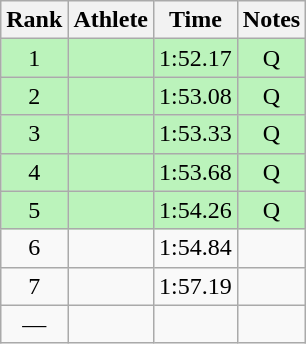<table class="wikitable sortable" style="text-align:center">
<tr>
<th>Rank</th>
<th>Athlete</th>
<th>Time</th>
<th>Notes</th>
</tr>
<tr bgcolor=#bbf3bb>
<td>1</td>
<td align=left></td>
<td>1:52.17</td>
<td>Q</td>
</tr>
<tr bgcolor=#bbf3bb>
<td>2</td>
<td align=left></td>
<td>1:53.08</td>
<td>Q</td>
</tr>
<tr bgcolor=#bbf3bb>
<td>3</td>
<td align=left></td>
<td>1:53.33</td>
<td>Q</td>
</tr>
<tr bgcolor=#bbf3bb>
<td>4</td>
<td align=left></td>
<td>1:53.68</td>
<td>Q</td>
</tr>
<tr bgcolor=#bbf3bb>
<td>5</td>
<td align=left></td>
<td>1:54.26</td>
<td>Q</td>
</tr>
<tr>
<td>6</td>
<td align=left></td>
<td>1:54.84</td>
<td></td>
</tr>
<tr>
<td>7</td>
<td align=left></td>
<td>1:57.19</td>
<td></td>
</tr>
<tr>
<td>—</td>
<td align=left></td>
<td></td>
<td></td>
</tr>
</table>
